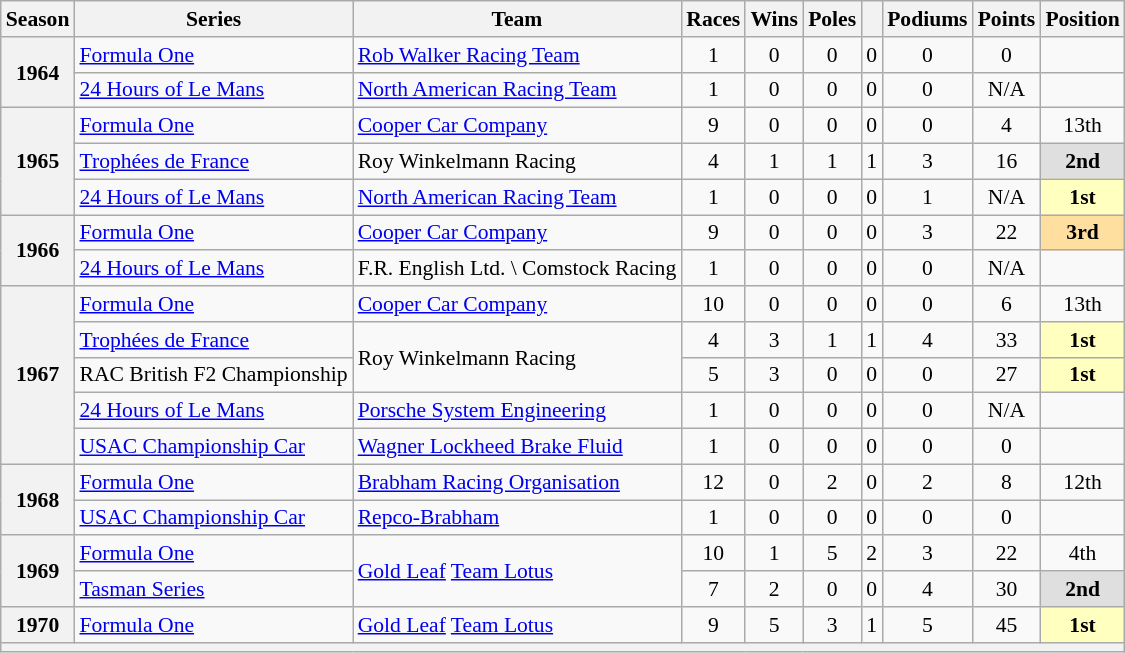<table class="wikitable" style="font-size: 90%; text-align:center">
<tr>
<th>Season</th>
<th>Series</th>
<th>Team</th>
<th>Races</th>
<th>Wins</th>
<th>Poles</th>
<th></th>
<th>Podiums</th>
<th>Points</th>
<th>Position</th>
</tr>
<tr>
<th rowspan=2>1964</th>
<td align=left><a href='#'>Formula One</a></td>
<td align=left><a href='#'>Rob Walker Racing Team</a></td>
<td>1</td>
<td>0</td>
<td>0</td>
<td>0</td>
<td>0</td>
<td>0</td>
<td></td>
</tr>
<tr>
<td align=left><a href='#'>24 Hours of Le Mans</a></td>
<td align=left><a href='#'>North American Racing Team</a></td>
<td>1</td>
<td>0</td>
<td>0</td>
<td>0</td>
<td>0</td>
<td>N/A</td>
<td></td>
</tr>
<tr>
<th rowspan=3>1965</th>
<td align=left><a href='#'>Formula One</a></td>
<td align=left><a href='#'>Cooper Car Company</a></td>
<td>9</td>
<td>0</td>
<td>0</td>
<td>0</td>
<td>0</td>
<td>4</td>
<td>13th</td>
</tr>
<tr>
<td align=left><a href='#'>Trophées de France</a></td>
<td align=left>Roy Winkelmann Racing</td>
<td>4</td>
<td>1</td>
<td>1</td>
<td>1</td>
<td>3</td>
<td>16</td>
<td style="background:#DFDFDF"><strong>2nd</strong></td>
</tr>
<tr>
<td align=left><a href='#'>24 Hours of Le Mans</a></td>
<td align=left><a href='#'>North American Racing Team</a></td>
<td>1</td>
<td>0</td>
<td>0</td>
<td>0</td>
<td>1</td>
<td>N/A</td>
<td style="background:#FFFFBF"><strong>1st</strong></td>
</tr>
<tr>
<th rowspan=2>1966</th>
<td align=left><a href='#'>Formula One</a></td>
<td align=left><a href='#'>Cooper Car Company</a></td>
<td>9</td>
<td>0</td>
<td>0</td>
<td>0</td>
<td>3</td>
<td>22</td>
<td style="background:#FFDF9F"><strong>3rd</strong></td>
</tr>
<tr>
<td align=left><a href='#'>24 Hours of Le Mans</a></td>
<td align=left>F.R. English Ltd. \ Comstock Racing</td>
<td>1</td>
<td>0</td>
<td>0</td>
<td>0</td>
<td>0</td>
<td>N/A</td>
<td></td>
</tr>
<tr>
<th rowspan=5>1967</th>
<td align=left><a href='#'>Formula One</a></td>
<td align=left><a href='#'>Cooper Car Company</a></td>
<td>10</td>
<td>0</td>
<td>0</td>
<td>0</td>
<td>0</td>
<td>6</td>
<td>13th</td>
</tr>
<tr>
<td align=left><a href='#'>Trophées de France</a></td>
<td rowspan="2" align="left">Roy Winkelmann Racing</td>
<td>4</td>
<td>3</td>
<td>1</td>
<td>1</td>
<td>4</td>
<td>33</td>
<td style="background:#FFFFBF"><strong>1st</strong></td>
</tr>
<tr>
<td align=left>RAC British F2 Championship</td>
<td>5</td>
<td>3</td>
<td>0</td>
<td>0</td>
<td>0</td>
<td>27</td>
<td style="background:#FFFFBF"><strong>1st</strong></td>
</tr>
<tr>
<td align=left><a href='#'>24 Hours of Le Mans</a></td>
<td align=left><a href='#'>Porsche System Engineering</a></td>
<td>1</td>
<td>0</td>
<td>0</td>
<td>0</td>
<td>0</td>
<td>N/A</td>
<td></td>
</tr>
<tr>
<td align=left><a href='#'>USAC Championship Car</a></td>
<td align=left><a href='#'>Wagner Lockheed Brake Fluid</a></td>
<td>1</td>
<td>0</td>
<td>0</td>
<td>0</td>
<td>0</td>
<td>0</td>
<td></td>
</tr>
<tr>
<th rowspan=2>1968</th>
<td align=left><a href='#'>Formula One</a></td>
<td align=left><a href='#'>Brabham Racing Organisation</a></td>
<td>12</td>
<td>0</td>
<td>2</td>
<td>0</td>
<td>2</td>
<td>8</td>
<td>12th</td>
</tr>
<tr>
<td align=left><a href='#'>USAC Championship Car</a></td>
<td align=left><a href='#'>Repco-Brabham</a></td>
<td>1</td>
<td>0</td>
<td>0</td>
<td>0</td>
<td>0</td>
<td>0</td>
<td></td>
</tr>
<tr>
<th rowspan=2>1969</th>
<td align=left><a href='#'>Formula One</a></td>
<td rowspan="2" style="text-align:left"><a href='#'>Gold Leaf</a> <a href='#'>Team Lotus</a></td>
<td>10</td>
<td>1</td>
<td>5</td>
<td>2</td>
<td>3</td>
<td>22</td>
<td>4th</td>
</tr>
<tr>
<td align=left><a href='#'>Tasman Series</a></td>
<td>7</td>
<td>2</td>
<td>0</td>
<td>0</td>
<td>4</td>
<td>30</td>
<td style="background:#DFDFDF"><strong>2nd</strong></td>
</tr>
<tr>
<th>1970</th>
<td align=left><a href='#'>Formula One</a></td>
<td align=left><a href='#'>Gold Leaf</a> <a href='#'>Team Lotus</a></td>
<td>9</td>
<td>5</td>
<td>3</td>
<td>1</td>
<td>5</td>
<td>45</td>
<td style="background:#FFFFBF"><strong>1st</strong></td>
</tr>
<tr>
<th colspan="10"></th>
</tr>
</table>
